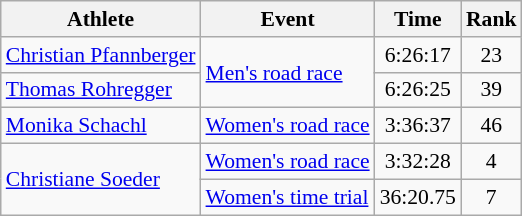<table class=wikitable style="font-size:90%">
<tr>
<th>Athlete</th>
<th>Event</th>
<th>Time</th>
<th>Rank</th>
</tr>
<tr align=center>
<td align=left><a href='#'>Christian Pfannberger</a></td>
<td align=left rowspan=2><a href='#'>Men's road race</a></td>
<td>6:26:17</td>
<td>23</td>
</tr>
<tr align=center>
<td align=left><a href='#'>Thomas Rohregger</a></td>
<td>6:26:25</td>
<td>39</td>
</tr>
<tr align=center>
<td align=left><a href='#'>Monika Schachl</a></td>
<td align=left><a href='#'>Women's road race</a></td>
<td>3:36:37</td>
<td>46</td>
</tr>
<tr align=center>
<td align=left rowspan=2><a href='#'>Christiane Soeder</a></td>
<td align=left><a href='#'>Women's road race</a></td>
<td>3:32:28</td>
<td>4</td>
</tr>
<tr align=center>
<td align=left><a href='#'>Women's time trial</a></td>
<td>36:20.75</td>
<td>7</td>
</tr>
</table>
